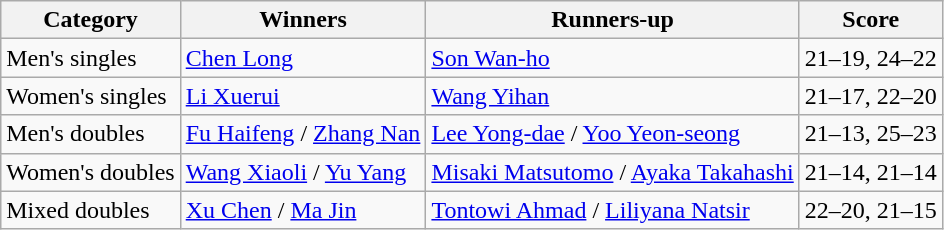<table class=wikitable style="white-space:nowrap;">
<tr>
<th>Category</th>
<th>Winners</th>
<th>Runners-up</th>
<th>Score</th>
</tr>
<tr>
<td>Men's singles</td>
<td> <a href='#'>Chen Long</a></td>
<td> <a href='#'>Son Wan-ho</a></td>
<td>21–19, 24–22</td>
</tr>
<tr>
<td>Women's singles</td>
<td> <a href='#'>Li Xuerui</a></td>
<td> <a href='#'>Wang Yihan</a></td>
<td>21–17, 22–20</td>
</tr>
<tr>
<td>Men's doubles</td>
<td> <a href='#'>Fu Haifeng</a> / <a href='#'>Zhang Nan</a></td>
<td> <a href='#'>Lee Yong-dae</a> / <a href='#'>Yoo Yeon-seong</a></td>
<td>21–13, 25–23</td>
</tr>
<tr>
<td>Women's doubles</td>
<td> <a href='#'>Wang Xiaoli</a> / <a href='#'>Yu Yang</a></td>
<td> <a href='#'>Misaki Matsutomo</a> / <a href='#'>Ayaka Takahashi</a></td>
<td>21–14, 21–14</td>
</tr>
<tr>
<td>Mixed doubles</td>
<td> <a href='#'>Xu Chen</a> / <a href='#'>Ma Jin</a></td>
<td> <a href='#'>Tontowi Ahmad</a> / <a href='#'>Liliyana Natsir</a></td>
<td>22–20, 21–15</td>
</tr>
</table>
